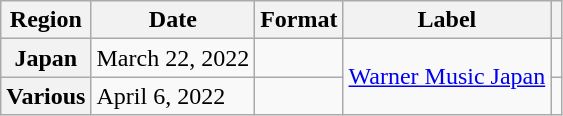<table class="wikitable plainrowheaders">
<tr>
<th scope="col">Region</th>
<th scope="col">Date</th>
<th scope="col">Format</th>
<th scope="col">Label</th>
<th scope="col"></th>
</tr>
<tr>
<th scope="row">Japan</th>
<td>March 22, 2022</td>
<td></td>
<td rowspan="2"><a href='#'>Warner Music Japan</a></td>
<td></td>
</tr>
<tr>
<th scope="row">Various</th>
<td>April 6, 2022</td>
<td></td>
<td style="text-align:center"></td>
</tr>
</table>
